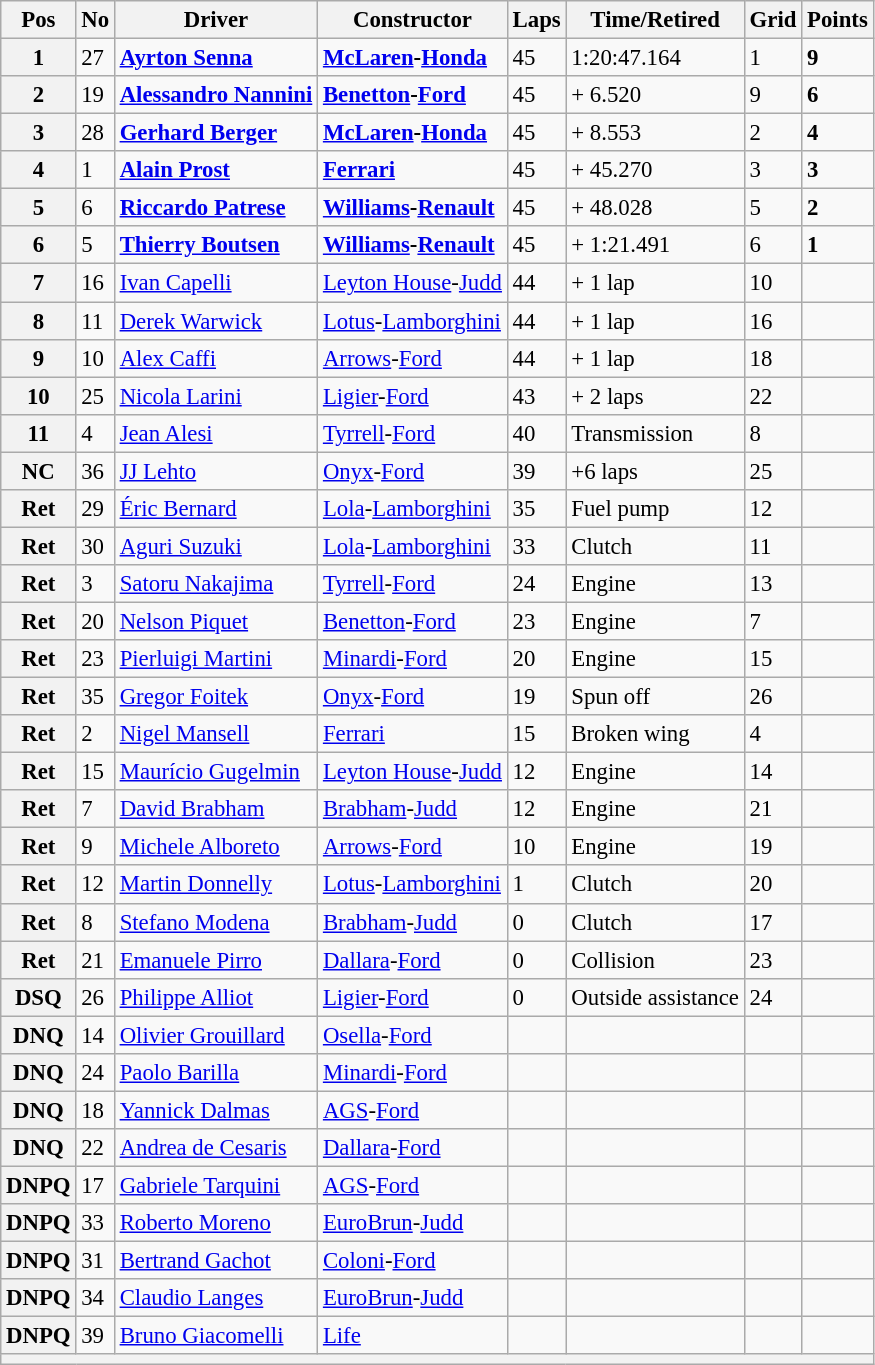<table class="wikitable" style="font-size: 95%;">
<tr>
<th>Pos</th>
<th>No</th>
<th>Driver</th>
<th>Constructor</th>
<th>Laps</th>
<th>Time/Retired</th>
<th>Grid</th>
<th>Points</th>
</tr>
<tr>
<th>1</th>
<td>27</td>
<td> <strong><a href='#'>Ayrton Senna</a></strong></td>
<td><strong><a href='#'>McLaren</a>-<a href='#'>Honda</a></strong></td>
<td>45</td>
<td>1:20:47.164</td>
<td>1</td>
<td><strong>9</strong></td>
</tr>
<tr>
<th>2</th>
<td>19</td>
<td> <strong><a href='#'>Alessandro Nannini</a></strong></td>
<td><strong><a href='#'>Benetton</a>-<a href='#'>Ford</a></strong></td>
<td>45</td>
<td>+ 6.520</td>
<td>9</td>
<td><strong>6</strong></td>
</tr>
<tr>
<th>3</th>
<td>28</td>
<td> <strong><a href='#'>Gerhard Berger</a></strong></td>
<td><strong><a href='#'>McLaren</a>-<a href='#'>Honda</a></strong></td>
<td>45</td>
<td>+ 8.553</td>
<td>2</td>
<td><strong>4</strong></td>
</tr>
<tr>
<th>4</th>
<td>1</td>
<td> <strong><a href='#'>Alain Prost</a></strong></td>
<td><strong><a href='#'>Ferrari</a></strong></td>
<td>45</td>
<td>+ 45.270</td>
<td>3</td>
<td><strong>3</strong></td>
</tr>
<tr>
<th>5</th>
<td>6</td>
<td> <strong><a href='#'>Riccardo Patrese</a></strong></td>
<td><strong><a href='#'>Williams</a>-<a href='#'>Renault</a></strong></td>
<td>45</td>
<td>+ 48.028</td>
<td>5</td>
<td><strong>2</strong></td>
</tr>
<tr>
<th>6</th>
<td>5</td>
<td> <strong><a href='#'>Thierry Boutsen</a></strong></td>
<td><strong><a href='#'>Williams</a>-<a href='#'>Renault</a></strong></td>
<td>45</td>
<td>+ 1:21.491</td>
<td>6</td>
<td><strong>1</strong></td>
</tr>
<tr>
<th>7</th>
<td>16</td>
<td> <a href='#'>Ivan Capelli</a></td>
<td><a href='#'>Leyton House</a>-<a href='#'>Judd</a></td>
<td>44</td>
<td>+ 1 lap</td>
<td>10</td>
<td></td>
</tr>
<tr>
<th>8</th>
<td>11</td>
<td> <a href='#'>Derek Warwick</a></td>
<td><a href='#'>Lotus</a>-<a href='#'>Lamborghini</a></td>
<td>44</td>
<td>+ 1 lap</td>
<td>16</td>
<td></td>
</tr>
<tr>
<th>9</th>
<td>10</td>
<td> <a href='#'>Alex Caffi</a></td>
<td><a href='#'>Arrows</a>-<a href='#'>Ford</a></td>
<td>44</td>
<td>+ 1 lap</td>
<td>18</td>
<td></td>
</tr>
<tr>
<th>10</th>
<td>25</td>
<td> <a href='#'>Nicola Larini</a></td>
<td><a href='#'>Ligier</a>-<a href='#'>Ford</a></td>
<td>43</td>
<td>+ 2 laps</td>
<td>22</td>
<td></td>
</tr>
<tr>
<th>11</th>
<td>4</td>
<td> <a href='#'>Jean Alesi</a></td>
<td><a href='#'>Tyrrell</a>-<a href='#'>Ford</a></td>
<td>40</td>
<td>Transmission</td>
<td>8</td>
<td></td>
</tr>
<tr>
<th>NC</th>
<td>36</td>
<td> <a href='#'>JJ Lehto</a></td>
<td><a href='#'>Onyx</a>-<a href='#'>Ford</a></td>
<td>39</td>
<td>+6 laps</td>
<td>25</td>
<td></td>
</tr>
<tr>
<th>Ret</th>
<td>29</td>
<td> <a href='#'>Éric Bernard</a></td>
<td><a href='#'>Lola</a>-<a href='#'>Lamborghini</a></td>
<td>35</td>
<td>Fuel pump</td>
<td>12</td>
<td></td>
</tr>
<tr>
<th>Ret</th>
<td>30</td>
<td> <a href='#'>Aguri Suzuki</a></td>
<td><a href='#'>Lola</a>-<a href='#'>Lamborghini</a></td>
<td>33</td>
<td>Clutch</td>
<td>11</td>
<td></td>
</tr>
<tr>
<th>Ret</th>
<td>3</td>
<td> <a href='#'>Satoru Nakajima</a></td>
<td><a href='#'>Tyrrell</a>-<a href='#'>Ford</a></td>
<td>24</td>
<td>Engine</td>
<td>13</td>
<td></td>
</tr>
<tr>
<th>Ret</th>
<td>20</td>
<td> <a href='#'>Nelson Piquet</a></td>
<td><a href='#'>Benetton</a>-<a href='#'>Ford</a></td>
<td>23</td>
<td>Engine</td>
<td>7</td>
<td></td>
</tr>
<tr>
<th>Ret</th>
<td>23</td>
<td> <a href='#'>Pierluigi Martini</a></td>
<td><a href='#'>Minardi</a>-<a href='#'>Ford</a></td>
<td>20</td>
<td>Engine</td>
<td>15</td>
<td></td>
</tr>
<tr>
<th>Ret</th>
<td>35</td>
<td> <a href='#'>Gregor Foitek</a></td>
<td><a href='#'>Onyx</a>-<a href='#'>Ford</a></td>
<td>19</td>
<td>Spun off</td>
<td>26</td>
<td></td>
</tr>
<tr>
<th>Ret</th>
<td>2</td>
<td> <a href='#'>Nigel Mansell</a></td>
<td><a href='#'>Ferrari</a></td>
<td>15</td>
<td>Broken wing</td>
<td>4</td>
<td></td>
</tr>
<tr>
<th>Ret</th>
<td>15</td>
<td> <a href='#'>Maurício Gugelmin</a></td>
<td><a href='#'>Leyton House</a>-<a href='#'>Judd</a></td>
<td>12</td>
<td>Engine</td>
<td>14</td>
<td></td>
</tr>
<tr>
<th>Ret</th>
<td>7</td>
<td> <a href='#'>David Brabham</a></td>
<td><a href='#'>Brabham</a>-<a href='#'>Judd</a></td>
<td>12</td>
<td>Engine</td>
<td>21</td>
<td></td>
</tr>
<tr>
<th>Ret</th>
<td>9</td>
<td> <a href='#'>Michele Alboreto</a></td>
<td><a href='#'>Arrows</a>-<a href='#'>Ford</a></td>
<td>10</td>
<td>Engine</td>
<td>19</td>
<td></td>
</tr>
<tr>
<th>Ret</th>
<td>12</td>
<td> <a href='#'>Martin Donnelly</a></td>
<td><a href='#'>Lotus</a>-<a href='#'>Lamborghini</a></td>
<td>1</td>
<td>Clutch</td>
<td>20</td>
<td></td>
</tr>
<tr>
<th>Ret</th>
<td>8</td>
<td> <a href='#'>Stefano Modena</a></td>
<td><a href='#'>Brabham</a>-<a href='#'>Judd</a></td>
<td>0</td>
<td>Clutch</td>
<td>17</td>
<td></td>
</tr>
<tr>
<th>Ret</th>
<td>21</td>
<td> <a href='#'>Emanuele Pirro</a></td>
<td><a href='#'>Dallara</a>-<a href='#'>Ford</a></td>
<td>0</td>
<td>Collision</td>
<td>23</td>
<td></td>
</tr>
<tr>
<th>DSQ</th>
<td>26</td>
<td> <a href='#'>Philippe Alliot</a></td>
<td><a href='#'>Ligier</a>-<a href='#'>Ford</a></td>
<td>0</td>
<td>Outside assistance</td>
<td>24</td>
<td></td>
</tr>
<tr>
<th>DNQ</th>
<td>14</td>
<td> <a href='#'>Olivier Grouillard</a></td>
<td><a href='#'>Osella</a>-<a href='#'>Ford</a></td>
<td></td>
<td></td>
<td></td>
<td></td>
</tr>
<tr>
<th>DNQ</th>
<td>24</td>
<td> <a href='#'>Paolo Barilla</a></td>
<td><a href='#'>Minardi</a>-<a href='#'>Ford</a></td>
<td></td>
<td></td>
<td></td>
<td></td>
</tr>
<tr>
<th>DNQ</th>
<td>18</td>
<td> <a href='#'>Yannick Dalmas</a></td>
<td><a href='#'>AGS</a>-<a href='#'>Ford</a></td>
<td></td>
<td></td>
<td></td>
<td></td>
</tr>
<tr>
<th>DNQ</th>
<td>22</td>
<td> <a href='#'>Andrea de Cesaris</a></td>
<td><a href='#'>Dallara</a>-<a href='#'>Ford</a></td>
<td></td>
<td></td>
<td></td>
<td></td>
</tr>
<tr>
<th>DNPQ</th>
<td>17</td>
<td> <a href='#'>Gabriele Tarquini</a></td>
<td><a href='#'>AGS</a>-<a href='#'>Ford</a></td>
<td></td>
<td></td>
<td></td>
<td></td>
</tr>
<tr>
<th>DNPQ</th>
<td>33</td>
<td> <a href='#'>Roberto Moreno</a></td>
<td><a href='#'>EuroBrun</a>-<a href='#'>Judd</a></td>
<td></td>
<td></td>
<td></td>
<td></td>
</tr>
<tr>
<th>DNPQ</th>
<td>31</td>
<td> <a href='#'>Bertrand Gachot</a></td>
<td><a href='#'>Coloni</a>-<a href='#'>Ford</a></td>
<td></td>
<td></td>
<td></td>
<td></td>
</tr>
<tr>
<th>DNPQ</th>
<td>34</td>
<td> <a href='#'>Claudio Langes</a></td>
<td><a href='#'>EuroBrun</a>-<a href='#'>Judd</a></td>
<td></td>
<td></td>
<td></td>
<td></td>
</tr>
<tr>
<th>DNPQ</th>
<td>39</td>
<td> <a href='#'>Bruno Giacomelli</a></td>
<td><a href='#'>Life</a></td>
<td></td>
<td></td>
<td></td>
<td></td>
</tr>
<tr>
<th colspan="8"></th>
</tr>
</table>
